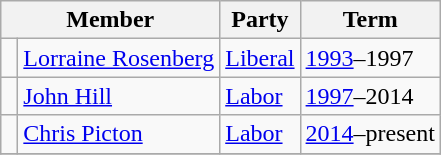<table class="wikitable">
<tr>
<th colspan="2">Member</th>
<th>Party</th>
<th>Term</th>
</tr>
<tr>
<td> </td>
<td><a href='#'>Lorraine Rosenberg</a></td>
<td><a href='#'>Liberal</a></td>
<td><a href='#'>1993</a>–1997</td>
</tr>
<tr>
<td> </td>
<td><a href='#'>John Hill</a></td>
<td><a href='#'>Labor</a></td>
<td><a href='#'>1997</a>–2014</td>
</tr>
<tr>
<td> </td>
<td><a href='#'>Chris Picton</a></td>
<td><a href='#'>Labor</a></td>
<td><a href='#'>2014</a>–present</td>
</tr>
<tr>
</tr>
</table>
